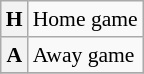<table class="wikitable plainrowheaders" style="font-size:90%;">
<tr>
<th scope=row><strong>H</strong></th>
<td>Home game</td>
</tr>
<tr>
<th scope=row><strong>A</strong></th>
<td>Away game</td>
</tr>
<tr>
</tr>
</table>
